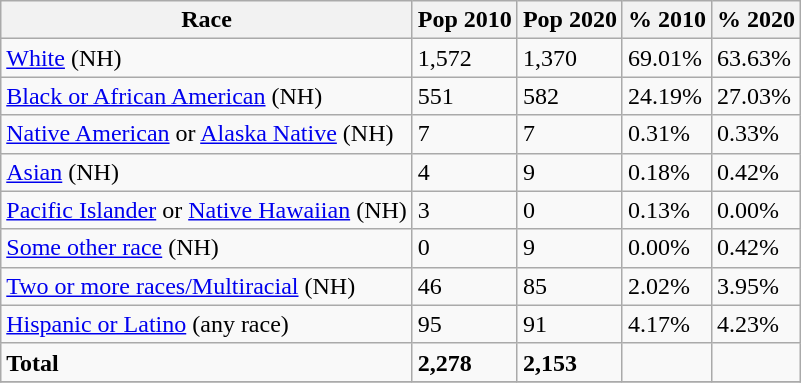<table class="wikitable">
<tr>
<th>Race</th>
<th>Pop 2010</th>
<th>Pop 2020</th>
<th>% 2010</th>
<th>% 2020</th>
</tr>
<tr>
<td><a href='#'>White</a> (NH)</td>
<td>1,572</td>
<td>1,370</td>
<td>69.01%</td>
<td>63.63%</td>
</tr>
<tr>
<td><a href='#'>Black or African American</a> (NH)</td>
<td>551</td>
<td>582</td>
<td>24.19%</td>
<td>27.03%</td>
</tr>
<tr>
<td><a href='#'>Native American</a> or <a href='#'>Alaska Native</a> (NH)</td>
<td>7</td>
<td>7</td>
<td>0.31%</td>
<td>0.33%</td>
</tr>
<tr>
<td><a href='#'>Asian</a> (NH)</td>
<td>4</td>
<td>9</td>
<td>0.18%</td>
<td>0.42%</td>
</tr>
<tr>
<td><a href='#'>Pacific Islander</a> or <a href='#'>Native Hawaiian</a> (NH)</td>
<td>3</td>
<td>0</td>
<td>0.13%</td>
<td>0.00%</td>
</tr>
<tr>
<td><a href='#'>Some other race</a> (NH)</td>
<td>0</td>
<td>9</td>
<td>0.00%</td>
<td>0.42%</td>
</tr>
<tr>
<td><a href='#'>Two or more races/Multiracial</a> (NH)</td>
<td>46</td>
<td>85</td>
<td>2.02%</td>
<td>3.95%</td>
</tr>
<tr>
<td><a href='#'>Hispanic or Latino</a> (any race)</td>
<td>95</td>
<td>91</td>
<td>4.17%</td>
<td>4.23%</td>
</tr>
<tr>
<td><strong>Total</strong></td>
<td><strong>2,278</strong></td>
<td><strong>2,153</strong></td>
<td></td>
<td></td>
</tr>
<tr>
</tr>
</table>
